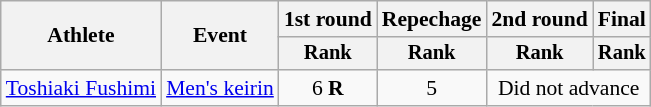<table class=wikitable style="font-size:90%">
<tr>
<th rowspan="2">Athlete</th>
<th rowspan="2">Event</th>
<th>1st round</th>
<th>Repechage</th>
<th>2nd round</th>
<th>Final</th>
</tr>
<tr style="font-size:95%">
<th>Rank</th>
<th>Rank</th>
<th>Rank</th>
<th>Rank</th>
</tr>
<tr align=center>
<td align=left><a href='#'>Toshiaki Fushimi</a></td>
<td align=left><a href='#'>Men's keirin</a></td>
<td>6 <strong>R</strong></td>
<td>5</td>
<td colspan=2>Did not advance</td>
</tr>
</table>
